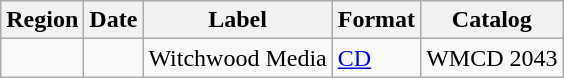<table class="wikitable">
<tr>
<th>Region</th>
<th>Date</th>
<th>Label</th>
<th>Format</th>
<th>Catalog</th>
</tr>
<tr>
<td></td>
<td></td>
<td>Witchwood Media</td>
<td><a href='#'>CD</a></td>
<td>WMCD 2043</td>
</tr>
</table>
